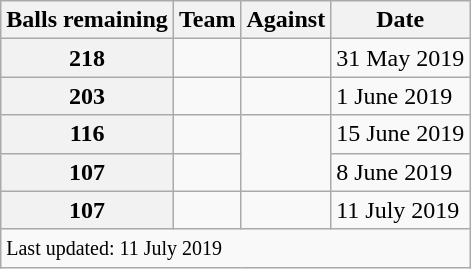<table class="wikitable sortable">
<tr>
<th>Balls remaining</th>
<th>Team</th>
<th>Against</th>
<th data-sort-type=date>Date</th>
</tr>
<tr>
<th>218</th>
<td></td>
<td></td>
<td>31 May 2019</td>
</tr>
<tr>
<th>203</th>
<td></td>
<td></td>
<td>1 June 2019</td>
</tr>
<tr>
<th>116</th>
<td></td>
<td rowspan=2></td>
<td>15 June 2019</td>
</tr>
<tr>
<th>107</th>
<td></td>
<td>8 June 2019</td>
</tr>
<tr>
<th>107</th>
<td></td>
<td></td>
<td>11 July 2019</td>
</tr>
<tr class = "sortbottom">
<td colspan="4"><small>Last updated: 11 July 2019</small></td>
</tr>
</table>
